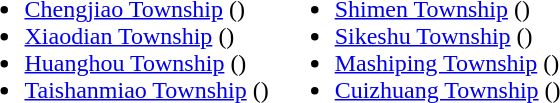<table>
<tr>
<td valign="top"><br><ul><li><a href='#'>Chengjiao Township</a> ()</li><li><a href='#'>Xiaodian Township</a> ()</li><li><a href='#'>Huanghou Township</a> ()</li><li><a href='#'>Taishanmiao Township</a> ()</li></ul></td>
<td valign="top"><br><ul><li><a href='#'>Shimen Township</a> ()</li><li><a href='#'>Sikeshu Township</a> ()</li><li><a href='#'>Mashiping Township</a> ()</li><li><a href='#'>Cuizhuang Township</a> ()</li></ul></td>
</tr>
</table>
